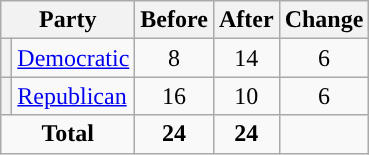<table class="wikitable" style="text-align:center;">
<tr>
<th colspan="2">Party</th>
<th>Before</th>
<th>After</th>
<th>Change</th>
</tr>
<tr>
<th style="background-color:"></th>
<td style="text-align:left;"><a href='#'>Democratic</a></td>
<td>8</td>
<td>14</td>
<td> 6</td>
</tr>
<tr>
<th style="background-color:"></th>
<td style="text-align:left;"><a href='#'>Republican</a></td>
<td>16</td>
<td>10</td>
<td> 6</td>
</tr>
<tr>
<td colspan="2"><strong>Total</strong></td>
<td><strong>24</strong></td>
<td><strong>24</strong></td>
<td></td>
</tr>
</table>
